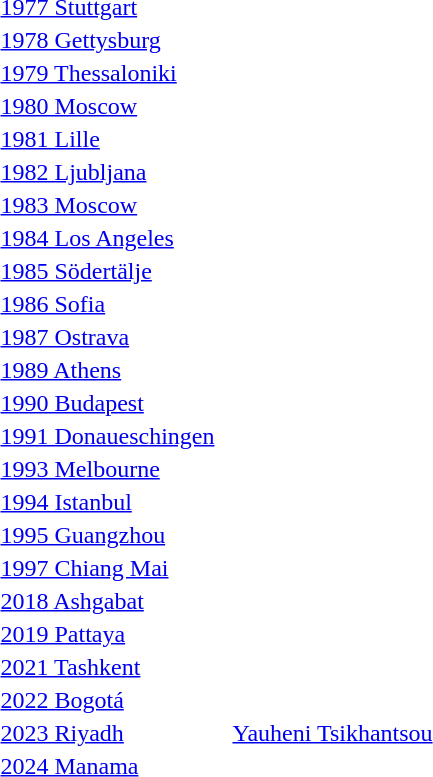<table>
<tr>
<td><a href='#'>1977 Stuttgart</a></td>
<td></td>
<td></td>
<td></td>
</tr>
<tr>
<td><a href='#'>1978 Gettysburg</a></td>
<td></td>
<td></td>
<td></td>
</tr>
<tr>
<td><a href='#'>1979 Thessaloniki</a></td>
<td></td>
<td></td>
<td></td>
</tr>
<tr>
<td><a href='#'>1980 Moscow</a></td>
<td></td>
<td></td>
<td></td>
</tr>
<tr>
<td><a href='#'>1981 Lille</a></td>
<td></td>
<td></td>
<td></td>
</tr>
<tr>
<td><a href='#'>1982 Ljubljana</a></td>
<td></td>
<td></td>
<td></td>
</tr>
<tr>
<td><a href='#'>1983 Moscow</a></td>
<td></td>
<td></td>
<td></td>
</tr>
<tr>
<td><a href='#'>1984 Los Angeles</a></td>
<td></td>
<td></td>
<td></td>
</tr>
<tr>
<td><a href='#'>1985 Södertälje</a></td>
<td></td>
<td></td>
<td></td>
</tr>
<tr>
<td><a href='#'>1986 Sofia</a></td>
<td></td>
<td></td>
<td></td>
</tr>
<tr>
<td><a href='#'>1987 Ostrava</a></td>
<td></td>
<td></td>
<td></td>
</tr>
<tr>
<td><a href='#'>1989 Athens</a></td>
<td></td>
<td></td>
<td></td>
</tr>
<tr>
<td><a href='#'>1990 Budapest</a></td>
<td></td>
<td></td>
<td></td>
</tr>
<tr>
<td><a href='#'>1991 Donaueschingen</a></td>
<td></td>
<td></td>
<td></td>
</tr>
<tr>
<td><a href='#'>1993 Melbourne</a></td>
<td></td>
<td></td>
<td></td>
</tr>
<tr>
<td><a href='#'>1994 Istanbul</a></td>
<td></td>
<td></td>
<td></td>
</tr>
<tr>
<td><a href='#'>1995 Guangzhou</a></td>
<td></td>
<td></td>
<td></td>
</tr>
<tr>
<td><a href='#'>1997 Chiang Mai</a></td>
<td></td>
<td></td>
<td></td>
</tr>
<tr>
<td><a href='#'>2018 Ashgabat</a></td>
<td></td>
<td></td>
<td></td>
</tr>
<tr>
<td><a href='#'>2019 Pattaya</a></td>
<td></td>
<td></td>
<td></td>
</tr>
<tr>
<td><a href='#'>2021 Tashkent</a></td>
<td></td>
<td></td>
<td></td>
</tr>
<tr>
<td><a href='#'>2022 Bogotá</a></td>
<td></td>
<td></td>
<td></td>
</tr>
<tr>
<td><a href='#'>2023 Riyadh</a></td>
<td></td>
<td></td>
<td> <a href='#'>Yauheni Tsikhantsou</a> </td>
</tr>
<tr>
<td><a href='#'>2024 Manama</a></td>
<td></td>
<td></td>
<td></td>
</tr>
</table>
